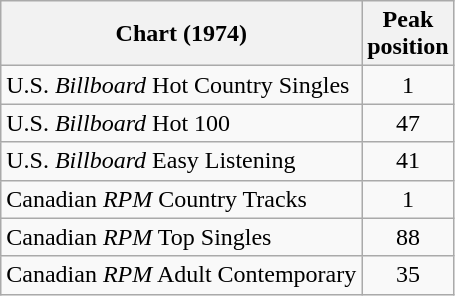<table class="wikitable sortable">
<tr>
<th align="left">Chart (1974)</th>
<th style="text-align:center;">Peak<br>position</th>
</tr>
<tr>
<td align="left">U.S. <em>Billboard</em> Hot Country Singles</td>
<td style="text-align:center;">1</td>
</tr>
<tr>
<td align="left">U.S. <em>Billboard</em> Hot 100</td>
<td style="text-align:center;">47</td>
</tr>
<tr>
<td align="left">U.S. <em>Billboard</em> Easy Listening</td>
<td style="text-align:center;">41</td>
</tr>
<tr>
<td align="left">Canadian <em>RPM</em> Country Tracks</td>
<td style="text-align:center;">1</td>
</tr>
<tr>
<td align="left">Canadian <em>RPM</em> Top Singles</td>
<td style="text-align:center;">88</td>
</tr>
<tr>
<td align="left">Canadian <em>RPM</em> Adult Contemporary</td>
<td style="text-align:center;">35</td>
</tr>
</table>
